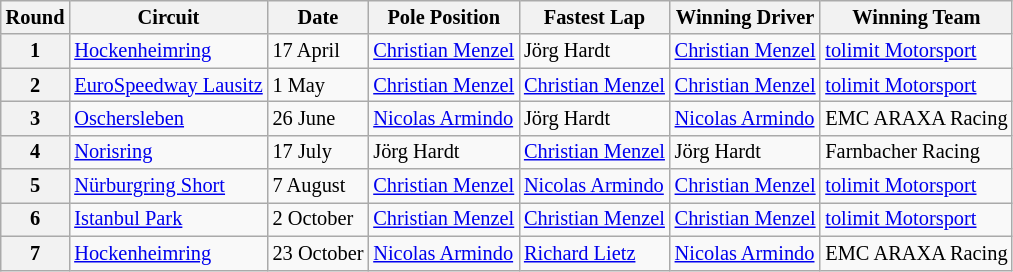<table class="wikitable" style="font-size: 85%">
<tr>
<th colspan=2>Round</th>
<th>Circuit</th>
<th>Date</th>
<th>Pole Position</th>
<th>Fastest Lap</th>
<th>Winning Driver</th>
<th>Winning Team</th>
</tr>
<tr>
<th colspan=2>1</th>
<td> <a href='#'>Hockenheimring</a></td>
<td>17 April</td>
<td> <a href='#'>Christian Menzel</a></td>
<td> Jörg Hardt</td>
<td> <a href='#'>Christian Menzel</a></td>
<td> <a href='#'>tolimit Motorsport</a></td>
</tr>
<tr>
<th colspan=2>2</th>
<td> <a href='#'>EuroSpeedway Lausitz</a></td>
<td>1 May</td>
<td> <a href='#'>Christian Menzel</a></td>
<td> <a href='#'>Christian Menzel</a></td>
<td> <a href='#'>Christian Menzel</a></td>
<td> <a href='#'>tolimit Motorsport</a></td>
</tr>
<tr>
<th colspan=2>3</th>
<td> <a href='#'>Oschersleben</a></td>
<td>26 June</td>
<td> <a href='#'>Nicolas Armindo</a></td>
<td> Jörg Hardt</td>
<td> <a href='#'>Nicolas Armindo</a></td>
<td> EMC ARAXA Racing</td>
</tr>
<tr>
<th colspan=2>4</th>
<td> <a href='#'>Norisring</a></td>
<td>17 July</td>
<td> Jörg Hardt</td>
<td> <a href='#'>Christian Menzel</a></td>
<td> Jörg Hardt</td>
<td> Farnbacher Racing</td>
</tr>
<tr>
<th colspan=2>5</th>
<td> <a href='#'>Nürburgring Short</a></td>
<td>7 August</td>
<td> <a href='#'>Christian Menzel</a></td>
<td> <a href='#'>Nicolas Armindo</a></td>
<td> <a href='#'>Christian Menzel</a></td>
<td> <a href='#'>tolimit Motorsport</a></td>
</tr>
<tr>
<th colspan=2>6</th>
<td> <a href='#'>Istanbul Park</a></td>
<td>2 October</td>
<td> <a href='#'>Christian Menzel</a></td>
<td> <a href='#'>Christian Menzel</a></td>
<td> <a href='#'>Christian Menzel</a></td>
<td> <a href='#'>tolimit Motorsport</a></td>
</tr>
<tr>
<th colspan=2>7</th>
<td> <a href='#'>Hockenheimring</a></td>
<td>23 October</td>
<td> <a href='#'>Nicolas Armindo</a></td>
<td> <a href='#'>Richard Lietz</a></td>
<td> <a href='#'>Nicolas Armindo</a></td>
<td> EMC ARAXA Racing</td>
</tr>
</table>
